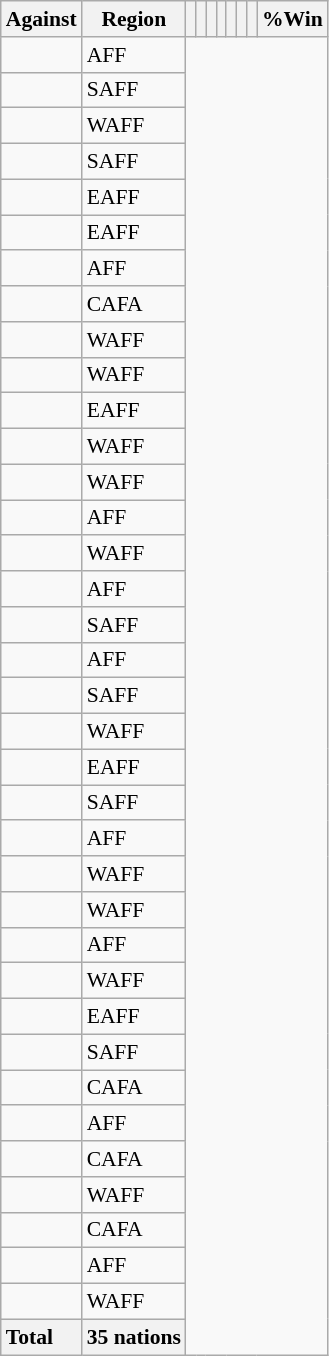<table class="wikitable sortable" style="text-align: left;font-size:90%;">
<tr>
<th>Against</th>
<th>Region</th>
<th></th>
<th></th>
<th></th>
<th></th>
<th></th>
<th></th>
<th></th>
<th>%Win</th>
</tr>
<tr>
<td></td>
<td>AFF<br></td>
</tr>
<tr>
<td></td>
<td>SAFF<br></td>
</tr>
<tr>
<td></td>
<td>WAFF<br></td>
</tr>
<tr>
<td></td>
<td>SAFF<br></td>
</tr>
<tr>
<td></td>
<td>EAFF<br></td>
</tr>
<tr>
<td></td>
<td>EAFF<br></td>
</tr>
<tr>
<td></td>
<td>AFF<br></td>
</tr>
<tr>
<td></td>
<td>CAFA<br></td>
</tr>
<tr>
<td></td>
<td>WAFF<br></td>
</tr>
<tr>
<td></td>
<td>WAFF<br></td>
</tr>
<tr>
<td></td>
<td>EAFF<br></td>
</tr>
<tr>
<td></td>
<td>WAFF<br></td>
</tr>
<tr>
<td></td>
<td>WAFF<br></td>
</tr>
<tr>
<td></td>
<td>AFF<br></td>
</tr>
<tr>
<td></td>
<td>WAFF<br></td>
</tr>
<tr>
<td></td>
<td>AFF<br></td>
</tr>
<tr>
<td></td>
<td>SAFF<br></td>
</tr>
<tr>
<td></td>
<td>AFF<br></td>
</tr>
<tr>
<td></td>
<td>SAFF<br></td>
</tr>
<tr>
<td></td>
<td>WAFF<br></td>
</tr>
<tr>
<td></td>
<td>EAFF<br></td>
</tr>
<tr>
<td></td>
<td>SAFF<br></td>
</tr>
<tr>
<td></td>
<td>AFF<br></td>
</tr>
<tr>
<td></td>
<td>WAFF<br></td>
</tr>
<tr>
<td></td>
<td>WAFF<br></td>
</tr>
<tr>
<td></td>
<td>AFF<br></td>
</tr>
<tr>
<td></td>
<td>WAFF<br></td>
</tr>
<tr>
<td></td>
<td>EAFF<br></td>
</tr>
<tr>
<td></td>
<td>SAFF<br></td>
</tr>
<tr>
<td></td>
<td>CAFA<br></td>
</tr>
<tr>
<td></td>
<td>AFF<br></td>
</tr>
<tr>
<td></td>
<td>CAFA<br></td>
</tr>
<tr>
<td></td>
<td>WAFF<br></td>
</tr>
<tr>
<td></td>
<td>CAFA<br></td>
</tr>
<tr>
<td></td>
<td>AFF<br></td>
</tr>
<tr>
<td></td>
<td>WAFF<br></td>
</tr>
<tr class="sortbottom">
<th style="text-align:left;">Total</th>
<th>35 nations<br></th>
</tr>
</table>
